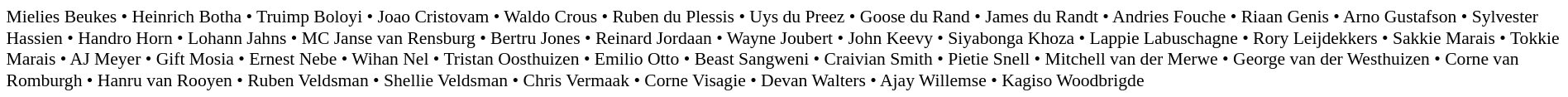<table cellpadding="2" style="border: 1px solid white; font-size:90%;">
<tr>
<td style="text-align:left;">Mielies Beukes • Heinrich Botha • Truimp Boloyi • Joao Cristovam • Waldo Crous • Ruben du Plessis • Uys du Preez • Goose du Rand • James du Randt • Andries Fouche • Riaan Genis • Arno Gustafson • Sylvester Hassien • Handro Horn • Lohann Jahns • MC Janse van Rensburg • Bertru Jones • Reinard Jordaan • Wayne Joubert • John Keevy • Siyabonga Khoza • Lappie Labuschagne • Rory Leijdekkers • Sakkie Marais • Tokkie Marais • AJ Meyer • Gift Mosia • Ernest Nebe • Wihan Nel • Tristan Oosthuizen • Emilio Otto • Beast Sangweni • Craivian Smith • Pietie Snell • Mitchell van der Merwe • George van der Westhuizen • Corne van Romburgh • Hanru van Rooyen • Ruben Veldsman • Shellie Veldsman • Chris Vermaak • Corne Visagie • Devan Walters • Ajay Willemse • Kagiso Woodbrigde</td>
</tr>
</table>
